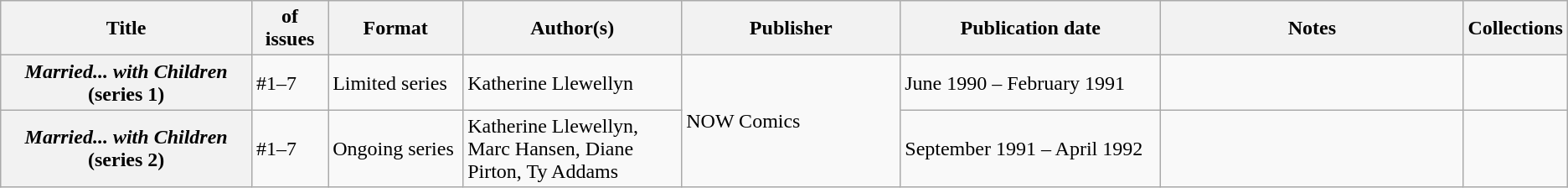<table class="wikitable">
<tr>
<th>Title</th>
<th style="width:40pt"> of issues</th>
<th style="width:75pt">Format</th>
<th style="width:125pt">Author(s)</th>
<th style="width:125pt">Publisher</th>
<th style="width:150pt">Publication date</th>
<th style="width:175pt">Notes</th>
<th>Collections</th>
</tr>
<tr>
<th><em>Married... with Children</em> (series 1)</th>
<td>#1–7</td>
<td>Limited series</td>
<td>Katherine Llewellyn</td>
<td rowspan="2">NOW Comics</td>
<td>June 1990 – February 1991</td>
<td></td>
<td></td>
</tr>
<tr>
<th><em>Married... with Children</em> (series 2)</th>
<td>#1–7</td>
<td>Ongoing series</td>
<td>Katherine Llewellyn, Marc Hansen, Diane Pirton, Ty Addams</td>
<td>September 1991 – April 1992</td>
<td></td>
<td></td>
</tr>
</table>
